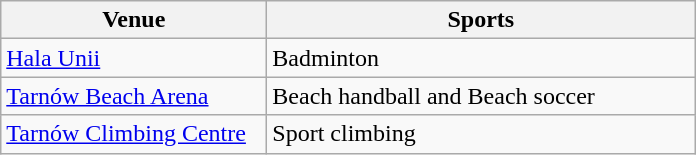<table class="wikitable sortable">
<tr>
<th width="170">Venue</th>
<th width="278">Sports</th>
</tr>
<tr>
<td><a href='#'>Hala Unii</a></td>
<td>Badminton</td>
</tr>
<tr>
<td><a href='#'>Tarnów Beach Arena</a></td>
<td>Beach handball and Beach soccer</td>
</tr>
<tr>
<td><a href='#'>Tarnów Climbing Centre</a></td>
<td>Sport climbing</td>
</tr>
</table>
